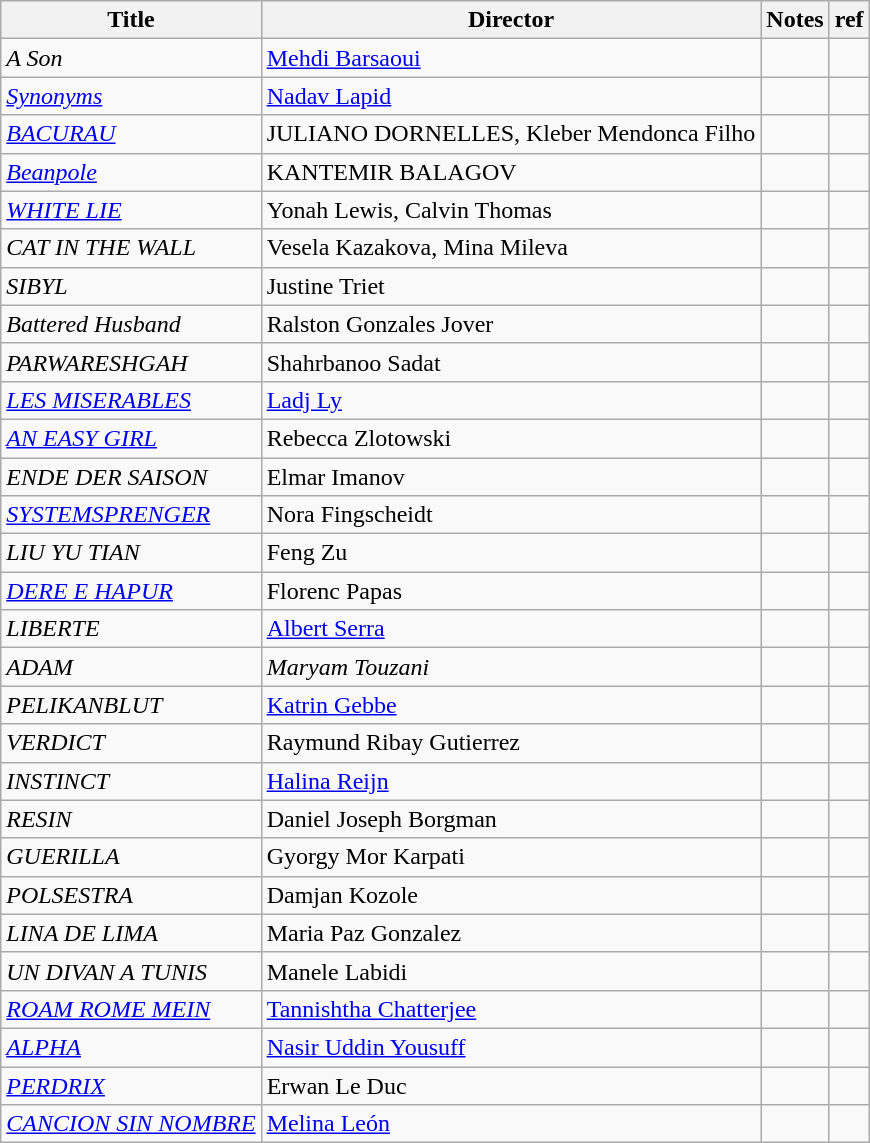<table class="wikitable">
<tr>
<th>Title</th>
<th>Director</th>
<th>Notes</th>
<th>ref</th>
</tr>
<tr>
<td><em>A Son</em></td>
<td><a href='#'>Mehdi Barsaoui</a></td>
<td></td>
<td></td>
</tr>
<tr>
<td><em><a href='#'>Synonyms</a></em></td>
<td><a href='#'>Nadav Lapid</a></td>
<td></td>
<td></td>
</tr>
<tr>
<td><em><a href='#'>BACURAU</a></em></td>
<td>JULIANO DORNELLES, Kleber Mendonca Filho</td>
<td></td>
<td></td>
</tr>
<tr>
<td><em><a href='#'>Beanpole</a></em></td>
<td>KANTEMIR BALAGOV</td>
<td></td>
<td></td>
</tr>
<tr>
<td><em><a href='#'>WHITE LIE</a></em></td>
<td>Yonah Lewis, Calvin Thomas</td>
<td></td>
<td></td>
</tr>
<tr>
<td><em>CAT IN THE WALL</em></td>
<td>Vesela Kazakova, Mina Mileva</td>
<td></td>
<td></td>
</tr>
<tr>
<td><em>SIBYL</em></td>
<td>Justine Triet</td>
<td></td>
<td></td>
</tr>
<tr>
<td><em>Battered Husband</em></td>
<td>Ralston Gonzales Jover</td>
<td></td>
<td></td>
</tr>
<tr>
<td><em>PARWARESHGAH</em></td>
<td>Shahrbanoo Sadat</td>
<td></td>
<td></td>
</tr>
<tr>
<td><em><a href='#'>LES MISERABLES</a></em></td>
<td><a href='#'>Ladj Ly</a></td>
<td></td>
<td></td>
</tr>
<tr>
<td><a href='#'><em>AN EASY GIRL</em></a></td>
<td>Rebecca Zlotowski</td>
<td></td>
<td></td>
</tr>
<tr>
<td><em>ENDE DER SAISON</em></td>
<td>Elmar Imanov</td>
<td></td>
<td></td>
</tr>
<tr>
<td><em><a href='#'>SYSTEMSPRENGER</a></em></td>
<td>Nora Fingscheidt</td>
<td></td>
<td></td>
</tr>
<tr>
<td><em>LIU YU TIAN</em></td>
<td>Feng Zu</td>
<td></td>
<td></td>
</tr>
<tr>
<td><em><a href='#'>DERE E HAPUR</a></em></td>
<td>Florenc Papas</td>
<td></td>
<td></td>
</tr>
<tr>
<td><em>LIBERTE</em></td>
<td><a href='#'>Albert Serra</a></td>
<td></td>
<td></td>
</tr>
<tr>
<td><em>ADAM</em></td>
<td><em>Maryam Touzani</em></td>
<td></td>
<td></td>
</tr>
<tr>
<td><em>PELIKANBLUT</em></td>
<td><a href='#'>Katrin Gebbe</a></td>
<td></td>
<td></td>
</tr>
<tr>
<td><em>VERDICT</em></td>
<td>Raymund Ribay Gutierrez</td>
<td></td>
<td></td>
</tr>
<tr>
<td><em>INSTINCT</em></td>
<td><a href='#'>Halina Reijn</a></td>
<td></td>
<td></td>
</tr>
<tr>
<td><em>RESIN</em></td>
<td>Daniel Joseph Borgman</td>
<td></td>
<td></td>
</tr>
<tr>
<td><em>GUERILLA</em></td>
<td>Gyorgy Mor Karpati</td>
<td></td>
<td></td>
</tr>
<tr>
<td><em>POLSESTRA</em></td>
<td>Damjan Kozole</td>
<td></td>
<td></td>
</tr>
<tr>
<td><em>LINA DE LIMA</em></td>
<td>Maria Paz Gonzalez</td>
<td></td>
<td></td>
</tr>
<tr>
<td><em>UN DIVAN A TUNIS</em></td>
<td>Manele Labidi</td>
<td></td>
<td></td>
</tr>
<tr>
<td><a href='#'><em>ROAM ROME MEIN</em></a></td>
<td><a href='#'>Tannishtha Chatterjee</a></td>
<td></td>
<td></td>
</tr>
<tr>
<td><a href='#'><em>ALPHA</em></a></td>
<td><a href='#'>Nasir Uddin Yousuff</a></td>
<td></td>
<td></td>
</tr>
<tr>
<td><a href='#'><em>PERDRIX</em></a></td>
<td>Erwan Le Duc</td>
<td></td>
<td></td>
</tr>
<tr>
<td><a href='#'><em>CANCION SIN NOMBRE</em></a></td>
<td><a href='#'>Melina León</a></td>
<td></td>
<td></td>
</tr>
</table>
